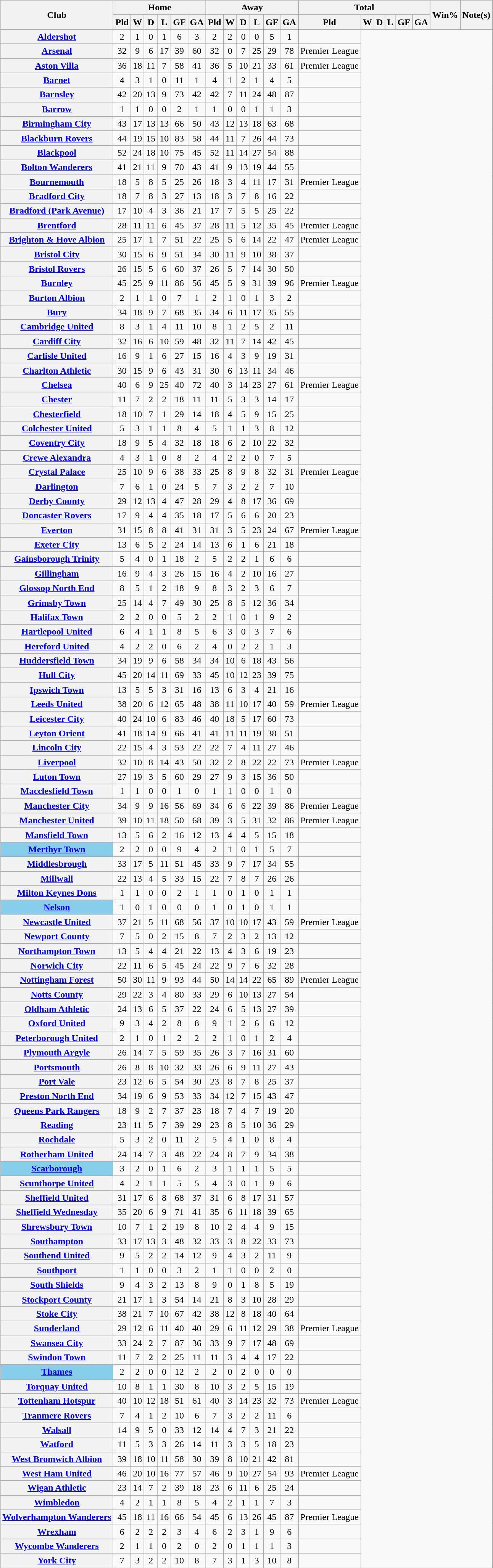<table class="wikitable plainrowheaders sortable" style=text-align:center>
<tr>
<th rowspan=2 scope=col>Club</th>
<th colspan=6>Home</th>
<th colspan=6>Away</th>
<th colspan=6>Total</th>
<th rowspan=2 scope=col>Win%</th>
<th rowspan=2 scope=col class=unsortable>Note(s)</th>
</tr>
<tr>
<th scope=col>Pld</th>
<th scope=col>W</th>
<th scope=col>D</th>
<th scope=col>L</th>
<th scope=col>GF</th>
<th scope=col>GA</th>
<th scope=col>Pld</th>
<th scope=col>W</th>
<th scope=col>D</th>
<th scope=col>L</th>
<th scope=col>GF</th>
<th scope=col>GA</th>
<th scope=col>Pld</th>
<th scope=col>W</th>
<th scope=col>D</th>
<th scope=col>L</th>
<th scope=col>GF</th>
<th scope=col>GA</th>
</tr>
<tr>
<th scope=row><a href='#'>Aldershot</a></th>
<td>2</td>
<td>1</td>
<td>0</td>
<td>1</td>
<td>6</td>
<td>3 </td>
<td>2</td>
<td>2</td>
<td>0</td>
<td>0</td>
<td>5</td>
<td>1 <br></td>
<td></td>
</tr>
<tr>
<th scope=row><a href='#'>Arsenal</a></th>
<td>32</td>
<td>9</td>
<td>6</td>
<td>17</td>
<td>39</td>
<td>60 </td>
<td>32</td>
<td>0</td>
<td>7</td>
<td>25</td>
<td>29</td>
<td>78 <br></td>
<td>Premier League</td>
</tr>
<tr>
<th scope=row><a href='#'>Aston Villa</a></th>
<td>36</td>
<td>18</td>
<td>11</td>
<td>7</td>
<td>58</td>
<td>41 </td>
<td>36</td>
<td>5</td>
<td>10</td>
<td>21</td>
<td>33</td>
<td>61 <br></td>
<td>Premier League</td>
</tr>
<tr>
<th scope=row><a href='#'>Barnet</a></th>
<td>4</td>
<td>3</td>
<td>1</td>
<td>0</td>
<td>11</td>
<td>1 </td>
<td>4</td>
<td>1</td>
<td>2</td>
<td>1</td>
<td>4</td>
<td>5 <br></td>
<td></td>
</tr>
<tr>
<th scope=row><a href='#'>Barnsley</a></th>
<td>42</td>
<td>20</td>
<td>13</td>
<td>9</td>
<td>73</td>
<td>42 </td>
<td>42</td>
<td>7</td>
<td>11</td>
<td>24</td>
<td>48</td>
<td>87 <br></td>
<td></td>
</tr>
<tr>
<th scope=row><a href='#'>Barrow</a></th>
<td>1</td>
<td>1</td>
<td>0</td>
<td>0</td>
<td>2</td>
<td>1 </td>
<td>1</td>
<td>0</td>
<td>0</td>
<td>1</td>
<td>1</td>
<td>3 <br></td>
<td></td>
</tr>
<tr>
<th scope=row><a href='#'>Birmingham City</a></th>
<td>43</td>
<td>17</td>
<td>13</td>
<td>13</td>
<td>66</td>
<td>50 </td>
<td>43</td>
<td>12</td>
<td>13</td>
<td>18</td>
<td>63</td>
<td>68 <br></td>
<td></td>
</tr>
<tr>
<th scope=row><a href='#'>Blackburn Rovers</a></th>
<td>44</td>
<td>19</td>
<td>15</td>
<td>10</td>
<td>83</td>
<td>58 </td>
<td>44</td>
<td>11</td>
<td>7</td>
<td>26</td>
<td>44</td>
<td>73 <br></td>
<td></td>
</tr>
<tr>
<th scope=row><a href='#'>Blackpool</a></th>
<td>52</td>
<td>24</td>
<td>18</td>
<td>10</td>
<td>75</td>
<td>45 </td>
<td>52</td>
<td>11</td>
<td>14</td>
<td>27</td>
<td>54</td>
<td>88 <br></td>
<td></td>
</tr>
<tr>
<th scope=row><a href='#'>Bolton Wanderers</a></th>
<td>41</td>
<td>21</td>
<td>11</td>
<td>9</td>
<td>70</td>
<td>43 </td>
<td>41</td>
<td>9</td>
<td>13</td>
<td>19</td>
<td>44</td>
<td>55 <br></td>
<td></td>
</tr>
<tr>
<th scope=row><a href='#'>Bournemouth</a></th>
<td>18</td>
<td>5</td>
<td>8</td>
<td>5</td>
<td>25</td>
<td>26 </td>
<td>18</td>
<td>3</td>
<td>4</td>
<td>11</td>
<td>17</td>
<td>31 <br></td>
<td>Premier League</td>
</tr>
<tr>
<th scope=row><a href='#'>Bradford City</a></th>
<td>18</td>
<td>7</td>
<td>8</td>
<td>3</td>
<td>27</td>
<td>13 </td>
<td>18</td>
<td>3</td>
<td>7</td>
<td>8</td>
<td>16</td>
<td>22 <br></td>
<td></td>
</tr>
<tr>
<th scope=row><a href='#'>Bradford (Park Avenue)</a></th>
<td>17</td>
<td>10</td>
<td>4</td>
<td>3</td>
<td>36</td>
<td>21 </td>
<td>17</td>
<td>7</td>
<td>5</td>
<td>5</td>
<td>25</td>
<td>22 <br></td>
<td></td>
</tr>
<tr>
<th scope=row><a href='#'>Brentford</a></th>
<td>28</td>
<td>11</td>
<td>11</td>
<td>6</td>
<td>45</td>
<td>37 </td>
<td>28</td>
<td>11</td>
<td>5</td>
<td>12</td>
<td>35</td>
<td>45 <br></td>
<td>Premier League</td>
</tr>
<tr>
<th scope=row><a href='#'>Brighton & Hove Albion</a></th>
<td>25</td>
<td>17</td>
<td>1</td>
<td>7</td>
<td>51</td>
<td>22 </td>
<td>25</td>
<td>5</td>
<td>6</td>
<td>14</td>
<td>22</td>
<td>47 <br></td>
<td>Premier League</td>
</tr>
<tr>
<th scope=row><a href='#'>Bristol City</a></th>
<td>30</td>
<td>15</td>
<td>6</td>
<td>9</td>
<td>51</td>
<td>34 </td>
<td>30</td>
<td>11</td>
<td>9</td>
<td>10</td>
<td>38</td>
<td>37 <br></td>
<td></td>
</tr>
<tr>
<th scope=row><a href='#'>Bristol Rovers</a></th>
<td>26</td>
<td>15</td>
<td>5</td>
<td>6</td>
<td>60</td>
<td>37 </td>
<td>26</td>
<td>5</td>
<td>7</td>
<td>14</td>
<td>30</td>
<td>50 <br></td>
<td></td>
</tr>
<tr>
<th scope=row><a href='#'>Burnley</a></th>
<td>45</td>
<td>25</td>
<td>9</td>
<td>11</td>
<td>86</td>
<td>56 </td>
<td>45</td>
<td>5</td>
<td>9</td>
<td>31</td>
<td>39</td>
<td>96 <br></td>
<td>Premier League</td>
</tr>
<tr>
<th scope=row><a href='#'>Burton Albion</a></th>
<td>2</td>
<td>1</td>
<td>1</td>
<td>0</td>
<td>7</td>
<td>1 </td>
<td>2</td>
<td>1</td>
<td>0</td>
<td>1</td>
<td>3</td>
<td>2 <br></td>
<td></td>
</tr>
<tr>
<th scope=row><a href='#'>Bury</a></th>
<td>34</td>
<td>18</td>
<td>9</td>
<td>7</td>
<td>68</td>
<td>35 </td>
<td>34</td>
<td>6</td>
<td>11</td>
<td>17</td>
<td>35</td>
<td>55 <br></td>
<td></td>
</tr>
<tr>
<th scope=row><a href='#'>Cambridge United</a></th>
<td>8</td>
<td>3</td>
<td>1</td>
<td>4</td>
<td>11</td>
<td>10 </td>
<td>8</td>
<td>1</td>
<td>2</td>
<td>5</td>
<td>2</td>
<td>11 <br></td>
<td></td>
</tr>
<tr>
<th scope=row><a href='#'>Cardiff City</a></th>
<td>32</td>
<td>16</td>
<td>6</td>
<td>10</td>
<td>59</td>
<td>48 </td>
<td>32</td>
<td>11</td>
<td>7</td>
<td>14</td>
<td>42</td>
<td>45 <br></td>
<td></td>
</tr>
<tr>
<th scope=row><a href='#'>Carlisle United</a></th>
<td>16</td>
<td>9</td>
<td>1</td>
<td>6</td>
<td>27</td>
<td>15 </td>
<td>16</td>
<td>4</td>
<td>3</td>
<td>9</td>
<td>19</td>
<td>31 <br></td>
<td></td>
</tr>
<tr>
<th scope=row><a href='#'>Charlton Athletic</a></th>
<td>30</td>
<td>15</td>
<td>9</td>
<td>6</td>
<td>43</td>
<td>31 </td>
<td>30</td>
<td>6</td>
<td>13</td>
<td>11</td>
<td>34</td>
<td>46 <br></td>
<td></td>
</tr>
<tr>
<th scope=row><a href='#'>Chelsea</a></th>
<td>40</td>
<td>6</td>
<td>9</td>
<td>25</td>
<td>40</td>
<td>72 </td>
<td>40</td>
<td>3</td>
<td>14</td>
<td>23</td>
<td>27</td>
<td>61 <br></td>
<td>Premier League</td>
</tr>
<tr>
<th scope=row><a href='#'>Chester</a></th>
<td>11</td>
<td>7</td>
<td>2</td>
<td>2</td>
<td>18</td>
<td>11 </td>
<td>11</td>
<td>5</td>
<td>3</td>
<td>3</td>
<td>14</td>
<td>17 <br></td>
<td></td>
</tr>
<tr>
<th scope=row><a href='#'>Chesterfield</a></th>
<td>18</td>
<td>10</td>
<td>7</td>
<td>1</td>
<td>29</td>
<td>14 </td>
<td>18</td>
<td>4</td>
<td>5</td>
<td>9</td>
<td>15</td>
<td>25 <br></td>
<td></td>
</tr>
<tr>
<th scope=row><a href='#'>Colchester United</a></th>
<td>5</td>
<td>3</td>
<td>1</td>
<td>1</td>
<td>8</td>
<td>4 </td>
<td>5</td>
<td>1</td>
<td>1</td>
<td>3</td>
<td>8</td>
<td>12 <br></td>
<td></td>
</tr>
<tr>
<th scope=row><a href='#'>Coventry City</a></th>
<td>18</td>
<td>9</td>
<td>5</td>
<td>4</td>
<td>32</td>
<td>18 </td>
<td>18</td>
<td>6</td>
<td>2</td>
<td>10</td>
<td>22</td>
<td>32 <br></td>
<td></td>
</tr>
<tr>
<th scope=row><a href='#'>Crewe Alexandra</a></th>
<td>4</td>
<td>3</td>
<td>1</td>
<td>0</td>
<td>8</td>
<td>2 </td>
<td>4</td>
<td>2</td>
<td>2</td>
<td>0</td>
<td>7</td>
<td>5 <br></td>
<td></td>
</tr>
<tr>
<th scope=row><a href='#'>Crystal Palace</a></th>
<td>25</td>
<td>10</td>
<td>9</td>
<td>6</td>
<td>38</td>
<td>33 </td>
<td>25</td>
<td>8</td>
<td>9</td>
<td>8</td>
<td>32</td>
<td>31 <br></td>
<td>Premier League</td>
</tr>
<tr>
<th scope=row><a href='#'>Darlington</a></th>
<td>7</td>
<td>6</td>
<td>1</td>
<td>0</td>
<td>24</td>
<td>5 </td>
<td>7</td>
<td>3</td>
<td>2</td>
<td>2</td>
<td>7</td>
<td>10 <br></td>
<td></td>
</tr>
<tr>
<th scope=row><a href='#'>Derby County</a></th>
<td>29</td>
<td>12</td>
<td>13</td>
<td>4</td>
<td>47</td>
<td>28 </td>
<td>29</td>
<td>4</td>
<td>8</td>
<td>17</td>
<td>36</td>
<td>69 <br></td>
<td></td>
</tr>
<tr>
<th scope=row><a href='#'>Doncaster Rovers</a></th>
<td>17</td>
<td>9</td>
<td>4</td>
<td>4</td>
<td>35</td>
<td>18 </td>
<td>17</td>
<td>5</td>
<td>6</td>
<td>6</td>
<td>20</td>
<td>23 <br></td>
<td></td>
</tr>
<tr>
<th scope=row><a href='#'>Everton</a></th>
<td>31</td>
<td>15</td>
<td>8</td>
<td>8</td>
<td>41</td>
<td>31 </td>
<td>31</td>
<td>3</td>
<td>5</td>
<td>23</td>
<td>24</td>
<td>67 <br></td>
<td>Premier League</td>
</tr>
<tr>
<th scope=row><a href='#'>Exeter City</a></th>
<td>13</td>
<td>6</td>
<td>5</td>
<td>2</td>
<td>24</td>
<td>14 </td>
<td>13</td>
<td>6</td>
<td>1</td>
<td>6</td>
<td>21</td>
<td>18 <br></td>
<td></td>
</tr>
<tr>
<th scope=row><a href='#'>Gainsborough Trinity</a></th>
<td>5</td>
<td>4</td>
<td>0</td>
<td>1</td>
<td>18</td>
<td>2 </td>
<td>5</td>
<td>2</td>
<td>2</td>
<td>1</td>
<td>6</td>
<td>6 <br></td>
<td></td>
</tr>
<tr>
<th scope=row><a href='#'>Gillingham</a></th>
<td>16</td>
<td>9</td>
<td>4</td>
<td>3</td>
<td>26</td>
<td>15 </td>
<td>16</td>
<td>4</td>
<td>2</td>
<td>10</td>
<td>16</td>
<td>27 <br></td>
<td></td>
</tr>
<tr>
<th scope=row><a href='#'>Glossop North End</a></th>
<td>8</td>
<td>5</td>
<td>1</td>
<td>2</td>
<td>18</td>
<td>9 </td>
<td>8</td>
<td>3</td>
<td>2</td>
<td>3</td>
<td>6</td>
<td>7 <br></td>
<td></td>
</tr>
<tr>
<th scope=row><a href='#'>Grimsby Town</a></th>
<td>25</td>
<td>14</td>
<td>4</td>
<td>7</td>
<td>49</td>
<td>30 </td>
<td>25</td>
<td>8</td>
<td>5</td>
<td>12</td>
<td>36</td>
<td>34 <br></td>
<td></td>
</tr>
<tr>
<th scope=row><a href='#'>Halifax Town</a></th>
<td>2</td>
<td>2</td>
<td>0</td>
<td>0</td>
<td>5</td>
<td>2 </td>
<td>2</td>
<td>1</td>
<td>0</td>
<td>1</td>
<td>9</td>
<td>2 <br></td>
<td></td>
</tr>
<tr>
<th scope=row><a href='#'>Hartlepool United</a></th>
<td>6</td>
<td>4</td>
<td>1</td>
<td>1</td>
<td>8</td>
<td>5 </td>
<td>6</td>
<td>3</td>
<td>0</td>
<td>3</td>
<td>7</td>
<td>6 <br></td>
<td></td>
</tr>
<tr>
<th scope=row><a href='#'>Hereford United</a></th>
<td>4</td>
<td>2</td>
<td>2</td>
<td>0</td>
<td>6</td>
<td>2 </td>
<td>4</td>
<td>0</td>
<td>2</td>
<td>2</td>
<td>1</td>
<td>3 <br></td>
<td></td>
</tr>
<tr>
<th scope=row><a href='#'>Huddersfield Town</a></th>
<td>34</td>
<td>19</td>
<td>9</td>
<td>6</td>
<td>58</td>
<td>34 </td>
<td>34</td>
<td>10</td>
<td>6</td>
<td>18</td>
<td>43</td>
<td>56 <br></td>
<td></td>
</tr>
<tr>
<th scope=row><a href='#'>Hull City</a></th>
<td>45</td>
<td>20</td>
<td>14</td>
<td>11</td>
<td>69</td>
<td>33 </td>
<td>45</td>
<td>10</td>
<td>12</td>
<td>23</td>
<td>39</td>
<td>75 <br></td>
<td></td>
</tr>
<tr>
<th scope=row><a href='#'>Ipswich Town</a></th>
<td>13</td>
<td>5</td>
<td>5</td>
<td>3</td>
<td>31</td>
<td>16 </td>
<td>13</td>
<td>6</td>
<td>3</td>
<td>4</td>
<td>21</td>
<td>16<br></td>
<td></td>
</tr>
<tr>
<th scope=row><a href='#'>Leeds United</a></th>
<td>38</td>
<td>20</td>
<td>6</td>
<td>12</td>
<td>65</td>
<td>48 </td>
<td>38</td>
<td>11</td>
<td>10</td>
<td>17</td>
<td>40</td>
<td>59 <br></td>
<td>Premier League</td>
</tr>
<tr>
<th scope=row><a href='#'>Leicester City</a></th>
<td>40</td>
<td>24</td>
<td>10</td>
<td>6</td>
<td>83</td>
<td>46</td>
<td>40</td>
<td>18</td>
<td>5</td>
<td>17</td>
<td>60</td>
<td>73 <br></td>
<td></td>
</tr>
<tr>
<th scope=row><a href='#'>Leyton Orient</a></th>
<td>41</td>
<td>18</td>
<td>14</td>
<td>9</td>
<td>66</td>
<td>41 </td>
<td>41</td>
<td>11</td>
<td>11</td>
<td>19</td>
<td>38</td>
<td>51 <br></td>
<td></td>
</tr>
<tr>
<th scope=row><a href='#'>Lincoln City</a></th>
<td>22</td>
<td>15</td>
<td>4</td>
<td>3</td>
<td>53</td>
<td>22 </td>
<td>22</td>
<td>7</td>
<td>4</td>
<td>11</td>
<td>27</td>
<td>46 <br></td>
<td></td>
</tr>
<tr>
<th scope=row><a href='#'>Liverpool</a></th>
<td>32</td>
<td>10</td>
<td>8</td>
<td>14</td>
<td>43</td>
<td>50 </td>
<td>32</td>
<td>2</td>
<td>8</td>
<td>22</td>
<td>22</td>
<td>73 <br></td>
<td>Premier League</td>
</tr>
<tr>
<th scope=row><a href='#'>Luton Town</a></th>
<td>27</td>
<td>19</td>
<td>3</td>
<td>5</td>
<td>60</td>
<td>29 </td>
<td>27</td>
<td>9</td>
<td>3</td>
<td>15</td>
<td>36</td>
<td>50 <br></td>
<td></td>
</tr>
<tr>
<th scope=row><a href='#'>Macclesfield Town</a></th>
<td>1</td>
<td>1</td>
<td>0</td>
<td>0</td>
<td>1</td>
<td>0 </td>
<td>1</td>
<td>1</td>
<td>0</td>
<td>0</td>
<td>1</td>
<td>0 <br></td>
<td></td>
</tr>
<tr>
<th scope=row><a href='#'>Manchester City</a></th>
<td>34</td>
<td>9</td>
<td>9</td>
<td>16</td>
<td>56</td>
<td>69 </td>
<td>34</td>
<td>6</td>
<td>6</td>
<td>22</td>
<td>39</td>
<td>86 <br></td>
<td>Premier League</td>
</tr>
<tr>
<th scope=row><a href='#'>Manchester United</a></th>
<td>39</td>
<td>10</td>
<td>11</td>
<td>18</td>
<td>50</td>
<td>68 </td>
<td>39</td>
<td>3</td>
<td>5</td>
<td>31</td>
<td>32</td>
<td>86<br></td>
<td>Premier League</td>
</tr>
<tr>
<th scope=row><a href='#'>Mansfield Town</a></th>
<td>13</td>
<td>5</td>
<td>6</td>
<td>2</td>
<td>16</td>
<td>12 </td>
<td>13</td>
<td>4</td>
<td>4</td>
<td>5</td>
<td>15</td>
<td>18 <br></td>
<td></td>
</tr>
<tr>
<th scope=row style=background:#87CEEB><a href='#'>Merthyr Town</a> </th>
<td>2</td>
<td>2</td>
<td>0</td>
<td>0</td>
<td>9</td>
<td>4 </td>
<td>2</td>
<td>1</td>
<td>0</td>
<td>1</td>
<td>5</td>
<td>7 <br></td>
<td></td>
</tr>
<tr>
<th scope=row><a href='#'>Middlesbrough</a></th>
<td>33</td>
<td>17</td>
<td>5</td>
<td>11</td>
<td>51</td>
<td>45 </td>
<td>33</td>
<td>9</td>
<td>7</td>
<td>17</td>
<td>34</td>
<td>55 <br></td>
<td></td>
</tr>
<tr>
<th scope=row><a href='#'>Millwall</a></th>
<td>22</td>
<td>13</td>
<td>4</td>
<td>5</td>
<td>33</td>
<td>15 </td>
<td>22</td>
<td>7</td>
<td>8</td>
<td>7</td>
<td>26</td>
<td>26 <br></td>
<td></td>
</tr>
<tr>
<th scope=row><a href='#'>Milton Keynes Dons</a></th>
<td>1</td>
<td>1</td>
<td>0</td>
<td>0</td>
<td>2</td>
<td>1 </td>
<td>1</td>
<td>0</td>
<td>1</td>
<td>0</td>
<td>1</td>
<td>1 <br></td>
<td></td>
</tr>
<tr>
<th scope=row style=background:#87CEEB><a href='#'>Nelson</a> </th>
<td>1</td>
<td>0</td>
<td>1</td>
<td>0</td>
<td>0</td>
<td>0 </td>
<td>1</td>
<td>0</td>
<td>1</td>
<td>0</td>
<td>1</td>
<td>1 <br></td>
<td></td>
</tr>
<tr>
<th scope=row><a href='#'>Newcastle United</a></th>
<td>37</td>
<td>21</td>
<td>5</td>
<td>11</td>
<td>68</td>
<td>56</td>
<td>37</td>
<td>10</td>
<td>10</td>
<td>17</td>
<td>43</td>
<td>59 <br></td>
<td>Premier League</td>
</tr>
<tr>
<th scope=row><a href='#'>Newport County</a></th>
<td>7</td>
<td>5</td>
<td>0</td>
<td>2</td>
<td>15</td>
<td>8 </td>
<td>7</td>
<td>2</td>
<td>3</td>
<td>2</td>
<td>13</td>
<td>12 <br></td>
<td></td>
</tr>
<tr>
<th scope=row><a href='#'>Northampton Town</a></th>
<td>13</td>
<td>5</td>
<td>4</td>
<td>4</td>
<td>21</td>
<td>22 </td>
<td>13</td>
<td>4</td>
<td>3</td>
<td>6</td>
<td>19</td>
<td>23 <br></td>
<td></td>
</tr>
<tr>
<th scope=row><a href='#'>Norwich City</a></th>
<td>22</td>
<td>11</td>
<td>6</td>
<td>5</td>
<td>45</td>
<td>24 </td>
<td>22</td>
<td>9</td>
<td>7</td>
<td>6</td>
<td>32</td>
<td>28 <br></td>
<td></td>
</tr>
<tr>
<th scope=row><a href='#'>Nottingham Forest</a></th>
<td>50</td>
<td>30</td>
<td>11</td>
<td>9</td>
<td>93</td>
<td>44 </td>
<td>50</td>
<td>14</td>
<td>14</td>
<td>22</td>
<td>65</td>
<td>89<br></td>
<td>Premier League</td>
</tr>
<tr>
<th scope=row><a href='#'>Notts County</a></th>
<td>29</td>
<td>22</td>
<td>3</td>
<td>4</td>
<td>80</td>
<td>33 </td>
<td>29</td>
<td>6</td>
<td>10</td>
<td>13</td>
<td>27</td>
<td>54 <br></td>
<td></td>
</tr>
<tr>
<th scope=row><a href='#'>Oldham Athletic</a></th>
<td>24</td>
<td>13</td>
<td>6</td>
<td>5</td>
<td>37</td>
<td>22 </td>
<td>24</td>
<td>6</td>
<td>5</td>
<td>13</td>
<td>27</td>
<td>39 <br></td>
<td></td>
</tr>
<tr>
<th scope=row><a href='#'>Oxford United</a></th>
<td>9</td>
<td>3</td>
<td>4</td>
<td>2</td>
<td>8</td>
<td>8 </td>
<td>9</td>
<td>1</td>
<td>2</td>
<td>6</td>
<td>6</td>
<td>12 <br></td>
<td></td>
</tr>
<tr>
<th scope=row><a href='#'>Peterborough United</a></th>
<td>2</td>
<td>1</td>
<td>0</td>
<td>1</td>
<td>2</td>
<td>2 </td>
<td>2</td>
<td>1</td>
<td>0</td>
<td>1</td>
<td>2</td>
<td>4 <br></td>
<td></td>
</tr>
<tr>
<th scope=row><a href='#'>Plymouth Argyle</a></th>
<td>26</td>
<td>14</td>
<td>7</td>
<td>5</td>
<td>59</td>
<td>35 </td>
<td>26</td>
<td>3</td>
<td>7</td>
<td>16</td>
<td>31</td>
<td>60 <br></td>
<td></td>
</tr>
<tr>
<th scope=row><a href='#'>Portsmouth</a></th>
<td>26</td>
<td>8</td>
<td>8</td>
<td>10</td>
<td>32</td>
<td>33 </td>
<td>26</td>
<td>6</td>
<td>9</td>
<td>11</td>
<td>27</td>
<td>43 <br></td>
<td></td>
</tr>
<tr>
<th scope=row><a href='#'>Port Vale</a></th>
<td>23</td>
<td>12</td>
<td>6</td>
<td>5</td>
<td>54</td>
<td>30 </td>
<td>23</td>
<td>8</td>
<td>7</td>
<td>8</td>
<td>25</td>
<td>37 <br></td>
<td></td>
</tr>
<tr>
<th scope=row><a href='#'>Preston North End</a></th>
<td>34</td>
<td>19</td>
<td>6</td>
<td>9</td>
<td>53</td>
<td>33 </td>
<td>34</td>
<td>12</td>
<td>7</td>
<td>15</td>
<td>43</td>
<td>47 <br></td>
<td></td>
</tr>
<tr>
<th scope=row><a href='#'>Queens Park Rangers</a></th>
<td>18</td>
<td>9</td>
<td>2</td>
<td>7</td>
<td>37</td>
<td>23 </td>
<td>18</td>
<td>7</td>
<td>4</td>
<td>7</td>
<td>19</td>
<td>20 <br></td>
<td></td>
</tr>
<tr>
<th scope=row><a href='#'>Reading</a></th>
<td>23</td>
<td>11</td>
<td>5</td>
<td>7</td>
<td>39</td>
<td>29 </td>
<td>23</td>
<td>8</td>
<td>5</td>
<td>10</td>
<td>36</td>
<td>29 <br></td>
<td></td>
</tr>
<tr>
<th scope=row><a href='#'>Rochdale</a></th>
<td>5</td>
<td>3</td>
<td>2</td>
<td>0</td>
<td>11</td>
<td>2 </td>
<td>5</td>
<td>4</td>
<td>1</td>
<td>0</td>
<td>8</td>
<td>4 <br></td>
<td></td>
</tr>
<tr>
<th scope=row><a href='#'>Rotherham United</a></th>
<td>24</td>
<td>14</td>
<td>7</td>
<td>3</td>
<td>48</td>
<td>22 </td>
<td>24</td>
<td>8</td>
<td>7</td>
<td>9</td>
<td>34</td>
<td>38 <br></td>
<td></td>
</tr>
<tr>
<th scope=row style=background:#87CEEB><a href='#'>Scarborough</a>  </th>
<td>3</td>
<td>2</td>
<td>0</td>
<td>1</td>
<td>6</td>
<td>2 </td>
<td>3</td>
<td>1</td>
<td>1</td>
<td>1</td>
<td>5</td>
<td>5 <br></td>
<td></td>
</tr>
<tr>
<th scope=row><a href='#'>Scunthorpe United</a></th>
<td>4</td>
<td>2</td>
<td>1</td>
<td>1</td>
<td>5</td>
<td>5 </td>
<td>4</td>
<td>3</td>
<td>0</td>
<td>1</td>
<td>9</td>
<td>6 <br></td>
<td></td>
</tr>
<tr>
<th scope=row><a href='#'>Sheffield United</a></th>
<td>31</td>
<td>17</td>
<td>6</td>
<td>8</td>
<td>68</td>
<td>37 </td>
<td>31</td>
<td>6</td>
<td>8</td>
<td>17</td>
<td>31</td>
<td>57 <br></td>
<td></td>
</tr>
<tr>
<th scope=row><a href='#'>Sheffield Wednesday</a></th>
<td>35</td>
<td>20</td>
<td>6</td>
<td>9</td>
<td>71</td>
<td>41 </td>
<td>35</td>
<td>6</td>
<td>11</td>
<td>18</td>
<td>39</td>
<td>65 <br></td>
<td></td>
</tr>
<tr>
<th scope=row><a href='#'>Shrewsbury Town</a></th>
<td>10</td>
<td>7</td>
<td>1</td>
<td>2</td>
<td>19</td>
<td>8 </td>
<td>10</td>
<td>2</td>
<td>4</td>
<td>4</td>
<td>9</td>
<td>15 <br></td>
<td></td>
</tr>
<tr>
<th scope=row><a href='#'>Southampton</a></th>
<td>33</td>
<td>17</td>
<td>13</td>
<td>3</td>
<td>48</td>
<td>32 </td>
<td>33</td>
<td>3</td>
<td>8</td>
<td>22</td>
<td>33</td>
<td>73 <br></td>
<td></td>
</tr>
<tr>
<th scope=row><a href='#'>Southend United</a></th>
<td>9</td>
<td>5</td>
<td>2</td>
<td>2</td>
<td>14</td>
<td>12 </td>
<td>9</td>
<td>4</td>
<td>3</td>
<td>2</td>
<td>11</td>
<td>9 <br></td>
<td></td>
</tr>
<tr>
<th scope=row><a href='#'>Southport</a></th>
<td>1</td>
<td>1</td>
<td>0</td>
<td>0</td>
<td>3</td>
<td>2 </td>
<td>1</td>
<td>1</td>
<td>0</td>
<td>0</td>
<td>2</td>
<td>0 <br></td>
<td></td>
</tr>
<tr>
<th scope=row><a href='#'>South Shields</a></th>
<td>9</td>
<td>4</td>
<td>3</td>
<td>2</td>
<td>13</td>
<td>8 </td>
<td>9</td>
<td>0</td>
<td>1</td>
<td>8</td>
<td>5</td>
<td>19 <br></td>
<td></td>
</tr>
<tr>
<th scope=row><a href='#'>Stockport County</a></th>
<td>21</td>
<td>17</td>
<td>1</td>
<td>3</td>
<td>54</td>
<td>14 </td>
<td>21</td>
<td>8</td>
<td>3</td>
<td>10</td>
<td>28</td>
<td>29 <br></td>
<td></td>
</tr>
<tr>
<th scope=row><a href='#'>Stoke City</a></th>
<td>38</td>
<td>21</td>
<td>7</td>
<td>10</td>
<td>67</td>
<td>42 </td>
<td>38</td>
<td>12</td>
<td>8</td>
<td>18</td>
<td>40</td>
<td>64 <br></td>
<td></td>
</tr>
<tr>
<th scope=row><a href='#'>Sunderland</a></th>
<td>29</td>
<td>12</td>
<td>6</td>
<td>11</td>
<td>40</td>
<td>40 </td>
<td>29</td>
<td>6</td>
<td>11</td>
<td>12</td>
<td>29</td>
<td>38 <br></td>
<td>Premier League</td>
</tr>
<tr>
<th scope=row><a href='#'>Swansea City</a></th>
<td>33</td>
<td>24</td>
<td>2</td>
<td>7</td>
<td>87</td>
<td>36 </td>
<td>33</td>
<td>9</td>
<td>7</td>
<td>17</td>
<td>48</td>
<td>69 <br></td>
<td></td>
</tr>
<tr>
<th scope=row><a href='#'>Swindon Town</a></th>
<td>11</td>
<td>7</td>
<td>2</td>
<td>2</td>
<td>25</td>
<td>11 </td>
<td>11</td>
<td>3</td>
<td>4</td>
<td>4</td>
<td>17</td>
<td>22 <br></td>
<td></td>
</tr>
<tr>
<th scope=row style=background:#87CEEB><a href='#'>Thames</a> </th>
<td>2</td>
<td>2</td>
<td>0</td>
<td>0</td>
<td>12</td>
<td>2 </td>
<td>2</td>
<td>0</td>
<td>2</td>
<td>0</td>
<td>0</td>
<td>0 <br></td>
<td></td>
</tr>
<tr>
<th scope=row><a href='#'>Torquay United</a></th>
<td>10</td>
<td>8</td>
<td>1</td>
<td>1</td>
<td>30</td>
<td>8 </td>
<td>10</td>
<td>3</td>
<td>2</td>
<td>5</td>
<td>15</td>
<td>19 <br></td>
<td></td>
</tr>
<tr>
<th scope=row><a href='#'>Tottenham Hotspur</a></th>
<td>40</td>
<td>10</td>
<td>12</td>
<td>18</td>
<td>51</td>
<td>61 </td>
<td>40</td>
<td>3</td>
<td>14</td>
<td>23</td>
<td>32</td>
<td>73 <br></td>
<td>Premier League</td>
</tr>
<tr>
<th scope=row><a href='#'>Tranmere Rovers</a></th>
<td>7</td>
<td>4</td>
<td>1</td>
<td>2</td>
<td>10</td>
<td>6 </td>
<td>7</td>
<td>3</td>
<td>2</td>
<td>2</td>
<td>11</td>
<td>6 <br></td>
<td></td>
</tr>
<tr>
<th scope=row><a href='#'>Walsall</a></th>
<td>14</td>
<td>9</td>
<td>5</td>
<td>0</td>
<td>33</td>
<td>12 </td>
<td>14</td>
<td>4</td>
<td>7</td>
<td>3</td>
<td>21</td>
<td>22 <br></td>
<td></td>
</tr>
<tr>
<th scope=row><a href='#'>Watford</a></th>
<td>11</td>
<td>5</td>
<td>3</td>
<td>3</td>
<td>26</td>
<td>14 </td>
<td>11</td>
<td>3</td>
<td>3</td>
<td>5</td>
<td>18</td>
<td>23 <br></td>
<td></td>
</tr>
<tr>
<th scope=row><a href='#'>West Bromwich Albion</a></th>
<td>39</td>
<td>18</td>
<td>10</td>
<td>11</td>
<td>58</td>
<td>30 </td>
<td>39</td>
<td>8</td>
<td>10</td>
<td>21</td>
<td>42</td>
<td>81 <br></td>
<td></td>
</tr>
<tr>
<th scope=row><a href='#'>West Ham United</a></th>
<td>46</td>
<td>20</td>
<td>10</td>
<td>16</td>
<td>77</td>
<td>57</td>
<td>46</td>
<td>9</td>
<td>10</td>
<td>27</td>
<td>54</td>
<td>93 <br></td>
<td>Premier League</td>
</tr>
<tr>
<th scope=row><a href='#'>Wigan Athletic</a></th>
<td>23</td>
<td>14</td>
<td>7</td>
<td>2</td>
<td>39</td>
<td>18 </td>
<td>23</td>
<td>6</td>
<td>11</td>
<td>6</td>
<td>25</td>
<td>24 <br></td>
<td></td>
</tr>
<tr>
<th scope=row><a href='#'>Wimbledon</a></th>
<td>4</td>
<td>2</td>
<td>1</td>
<td>1</td>
<td>8</td>
<td>5 </td>
<td>4</td>
<td>2</td>
<td>1</td>
<td>1</td>
<td>7</td>
<td>3 <br></td>
<td></td>
</tr>
<tr>
<th scope=row><a href='#'>Wolverhampton Wanderers</a></th>
<td>45</td>
<td>18</td>
<td>11</td>
<td>16</td>
<td>66</td>
<td>54 </td>
<td>45</td>
<td>6</td>
<td>13</td>
<td>26</td>
<td>45</td>
<td>87 <br></td>
<td>Premier League</td>
</tr>
<tr>
<th scope=row><a href='#'>Wrexham</a></th>
<td>6</td>
<td>2</td>
<td>2</td>
<td>2</td>
<td>3</td>
<td>4 </td>
<td>6</td>
<td>2</td>
<td>3</td>
<td>1</td>
<td>9</td>
<td>6 <br></td>
<td></td>
</tr>
<tr>
<th scope=row><a href='#'>Wycombe Wanderers</a></th>
<td>2</td>
<td>1</td>
<td>1</td>
<td>0</td>
<td>2</td>
<td>0 </td>
<td>2</td>
<td>0</td>
<td>1</td>
<td>1</td>
<td>1</td>
<td>3 <br></td>
<td></td>
</tr>
<tr>
<th scope=row><a href='#'>York City</a></th>
<td>7</td>
<td>3</td>
<td>2</td>
<td>2</td>
<td>10</td>
<td>8 </td>
<td>7</td>
<td>3</td>
<td>1</td>
<td>3</td>
<td>10</td>
<td>8 <br></td>
<td></td>
</tr>
</table>
